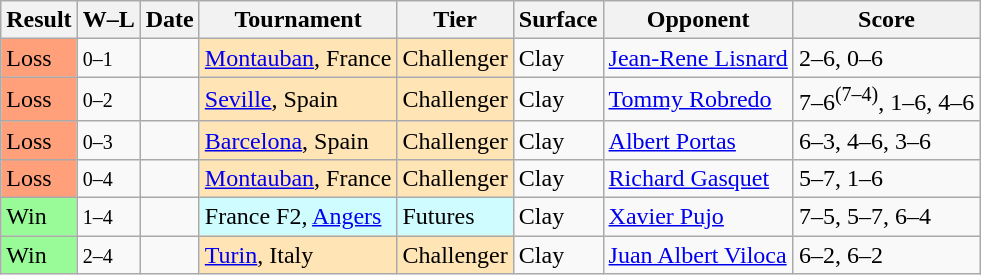<table class="sortable wikitable">
<tr>
<th>Result</th>
<th class="unsortable">W–L</th>
<th>Date</th>
<th>Tournament</th>
<th>Tier</th>
<th>Surface</th>
<th>Opponent</th>
<th class="unsortable">Score</th>
</tr>
<tr>
<td bgcolor=FFA07A>Loss</td>
<td><small>0–1</small></td>
<td></td>
<td style="background:moccasin;"><a href='#'>Montauban</a>, France</td>
<td style="background:moccasin;">Challenger</td>
<td>Clay</td>
<td> <a href='#'>Jean-Rene Lisnard</a></td>
<td>2–6, 0–6</td>
</tr>
<tr>
<td bgcolor=FFA07A>Loss</td>
<td><small>0–2</small></td>
<td></td>
<td style="background:moccasin;"><a href='#'>Seville</a>, Spain</td>
<td style="background:moccasin;">Challenger</td>
<td>Clay</td>
<td> <a href='#'>Tommy Robredo</a></td>
<td>7–6<sup>(7–4)</sup>, 1–6, 4–6</td>
</tr>
<tr>
<td bgcolor=FFA07A>Loss</td>
<td><small>0–3</small></td>
<td></td>
<td style="background:moccasin;"><a href='#'>Barcelona</a>, Spain</td>
<td style="background:moccasin;">Challenger</td>
<td>Clay</td>
<td> <a href='#'>Albert Portas</a></td>
<td>6–3, 4–6, 3–6</td>
</tr>
<tr>
<td bgcolor=FFA07A>Loss</td>
<td><small>0–4</small></td>
<td></td>
<td style="background:moccasin;"><a href='#'>Montauban</a>, France</td>
<td style="background:moccasin;">Challenger</td>
<td>Clay</td>
<td> <a href='#'>Richard Gasquet</a></td>
<td>5–7, 1–6</td>
</tr>
<tr>
<td bgcolor=98FB98>Win</td>
<td><small>1–4</small></td>
<td></td>
<td style="background:#cffcff;">France F2, <a href='#'>Angers</a></td>
<td style="background:#cffcff;">Futures</td>
<td>Clay</td>
<td> <a href='#'>Xavier Pujo</a></td>
<td>7–5, 5–7, 6–4</td>
</tr>
<tr>
<td bgcolor=98FB98>Win</td>
<td><small>2–4</small></td>
<td></td>
<td style="background:moccasin;"><a href='#'>Turin</a>, Italy</td>
<td style="background:moccasin;">Challenger</td>
<td>Clay</td>
<td> <a href='#'>Juan Albert Viloca</a></td>
<td>6–2, 6–2</td>
</tr>
</table>
